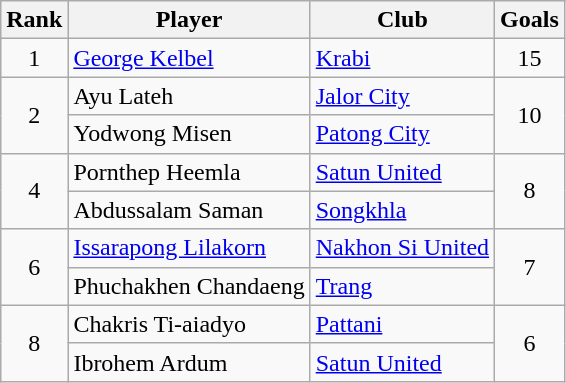<table class="wikitable" style="text-align:center">
<tr>
<th>Rank</th>
<th>Player</th>
<th>Club</th>
<th>Goals</th>
</tr>
<tr>
<td>1</td>
<td align="left"> <a href='#'>George Kelbel</a></td>
<td align="left"><a href='#'>Krabi</a></td>
<td>15</td>
</tr>
<tr>
<td rowspan="2">2</td>
<td align="left"> Ayu Lateh</td>
<td align="left"><a href='#'>Jalor City</a></td>
<td rowspan="2">10</td>
</tr>
<tr>
<td align="left"> Yodwong Misen</td>
<td align="left"><a href='#'>Patong City</a></td>
</tr>
<tr>
<td rowspan="2">4</td>
<td align="left"> Pornthep Heemla</td>
<td align="left"><a href='#'>Satun United</a></td>
<td rowspan="2">8</td>
</tr>
<tr>
<td align="left"> Abdussalam Saman</td>
<td align="left"><a href='#'>Songkhla</a></td>
</tr>
<tr>
<td rowspan="2">6</td>
<td align="left"> <a href='#'>Issarapong Lilakorn</a></td>
<td align="left"><a href='#'>Nakhon Si United</a></td>
<td rowspan="2">7</td>
</tr>
<tr>
<td align="left"> Phuchakhen Chandaeng</td>
<td align="left"><a href='#'>Trang</a></td>
</tr>
<tr>
<td rowspan="2">8</td>
<td align="left"> Chakris Ti-aiadyo</td>
<td align="left"><a href='#'>Pattani</a></td>
<td rowspan="2">6</td>
</tr>
<tr>
<td align="left"> Ibrohem Ardum</td>
<td align="left"><a href='#'>Satun United</a></td>
</tr>
</table>
